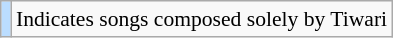<table class="wikitable" style="font-size:90%;">
<tr>
<td style="background-color:#bbddff"></td>
<td>Indicates songs composed solely by Tiwari</td>
</tr>
</table>
